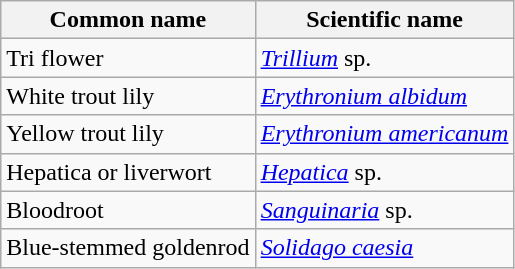<table class="wikitable">
<tr>
<th>Common name</th>
<th>Scientific name</th>
</tr>
<tr>
<td>Tri flower</td>
<td><em><a href='#'>Trillium</a></em> sp.</td>
</tr>
<tr>
<td>White trout lily</td>
<td><em><a href='#'>Erythronium albidum</a></em></td>
</tr>
<tr>
<td>Yellow trout lily</td>
<td><em><a href='#'>Erythronium americanum</a></em></td>
</tr>
<tr>
<td>Hepatica or liverwort</td>
<td><em><a href='#'>Hepatica</a></em> sp.</td>
</tr>
<tr>
<td>Bloodroot</td>
<td><em><a href='#'>Sanguinaria</a></em> sp.</td>
</tr>
<tr>
<td>Blue-stemmed goldenrod</td>
<td><em><a href='#'>Solidago caesia</a></em></td>
</tr>
</table>
